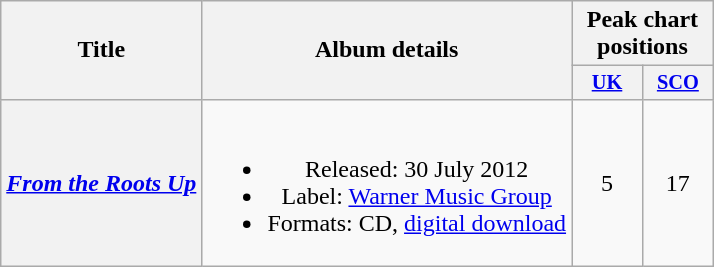<table class="wikitable plainrowheaders" style="text-align:center;">
<tr>
<th scope="col" rowspan="2">Title</th>
<th scope="col" rowspan="2">Album details</th>
<th scope="col" colspan="2">Peak chart positions</th>
</tr>
<tr>
<th scope="col" style="width:3em;font-size:85%;"><a href='#'>UK</a><br></th>
<th scope="col" style="width:3em;font-size:85%;"><a href='#'>SCO</a><br></th>
</tr>
<tr>
<th scope="row"><em><a href='#'>From the Roots Up</a></em></th>
<td><br><ul><li>Released: 30 July 2012</li><li>Label: <a href='#'>Warner Music Group</a></li><li>Formats: CD, <a href='#'>digital download</a></li></ul></td>
<td>5</td>
<td>17</td>
</tr>
</table>
